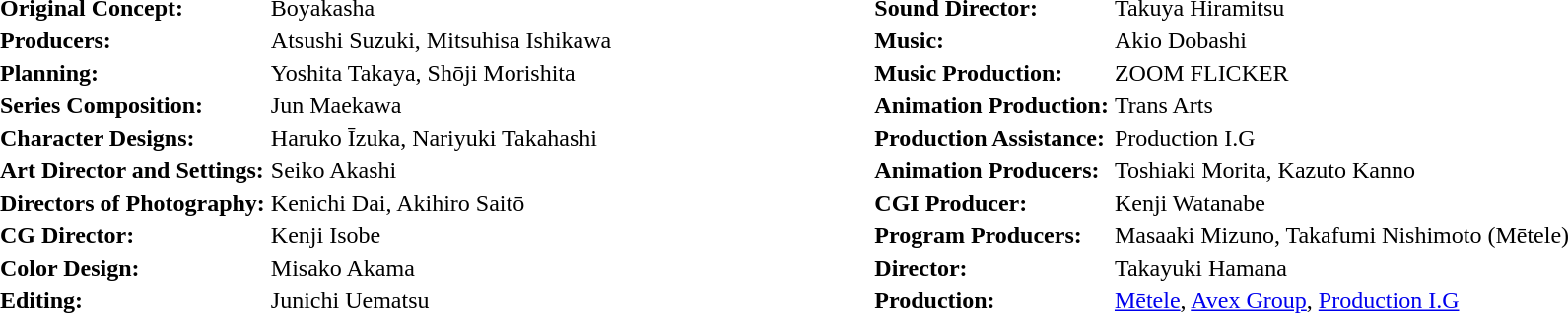<table width=100%>
<tr valign=top>
<td><br><table>
<tr>
<td><strong>Original Concept:</strong></td>
<td>Boyakasha</td>
</tr>
<tr>
<td><strong>Producers:</strong></td>
<td>Atsushi Suzuki, Mitsuhisa Ishikawa</td>
</tr>
<tr>
<td><strong>Planning:</strong></td>
<td>Yoshita Takaya, Shōji Morishita</td>
</tr>
<tr>
<td><strong>Series Composition:</strong></td>
<td>Jun Maekawa</td>
</tr>
<tr>
<td><strong>Character Designs:</strong></td>
<td>Haruko Īzuka, Nariyuki Takahashi</td>
</tr>
<tr>
<td><strong>Art Director and Settings:</strong></td>
<td>Seiko Akashi</td>
</tr>
<tr>
<td><strong>Directors of Photography:</strong></td>
<td>Kenichi Dai, Akihiro Saitō</td>
</tr>
<tr>
<td><strong>CG Director:</strong></td>
<td>Kenji Isobe</td>
</tr>
<tr>
<td><strong>Color Design:</strong></td>
<td>Misako Akama</td>
</tr>
<tr>
<td><strong>Editing:</strong></td>
<td>Junichi Uematsu</td>
</tr>
</table>
</td>
<td><br><table>
<tr>
<td><strong>Sound Director:</strong></td>
<td>Takuya Hiramitsu</td>
</tr>
<tr>
<td><strong>Music:</strong></td>
<td>Akio Dobashi</td>
</tr>
<tr>
<td><strong>Music Production:</strong></td>
<td>ZOOM FLICKER</td>
</tr>
<tr>
<td><strong>Animation Production:</strong></td>
<td>Trans Arts</td>
</tr>
<tr>
<td><strong>Production Assistance:</strong></td>
<td>Production I.G</td>
</tr>
<tr>
<td><strong>Animation Producers:</strong></td>
<td>Toshiaki Morita, Kazuto Kanno</td>
</tr>
<tr>
<td><strong>CGI Producer:</strong></td>
<td>Kenji Watanabe</td>
</tr>
<tr>
<td><strong>Program Producers:</strong></td>
<td>Masaaki Mizuno, Takafumi Nishimoto (Mētele)</td>
</tr>
<tr>
<td><strong>Director:</strong></td>
<td>Takayuki Hamana</td>
</tr>
<tr>
<td><strong>Production:</strong></td>
<td><a href='#'>Mētele</a>, <a href='#'>Avex Group</a>, <a href='#'>Production I.G</a></td>
</tr>
</table>
</td>
</tr>
</table>
